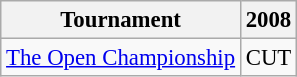<table class="wikitable" style="font-size:95%;text-align:center;">
<tr>
<th>Tournament</th>
<th>2008</th>
</tr>
<tr>
<td align=left><a href='#'>The Open Championship</a></td>
<td>CUT</td>
</tr>
</table>
